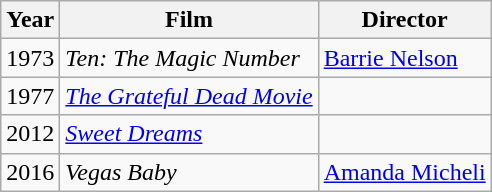<table class="wikitable">
<tr>
<th>Year</th>
<th>Film</th>
<th>Director</th>
</tr>
<tr>
<td>1973</td>
<td><em>Ten: The Magic Number</em></td>
<td><a href='#'>Barrie Nelson</a></td>
</tr>
<tr>
<td>1977</td>
<td><em><a href='#'>The Grateful Dead Movie</a></em></td>
<td></td>
</tr>
<tr>
<td>2012</td>
<td><em><a href='#'>Sweet Dreams</a></em></td>
<td></td>
</tr>
<tr>
<td>2016</td>
<td><em>Vegas Baby</em></td>
<td><a href='#'>Amanda Micheli</a></td>
</tr>
</table>
